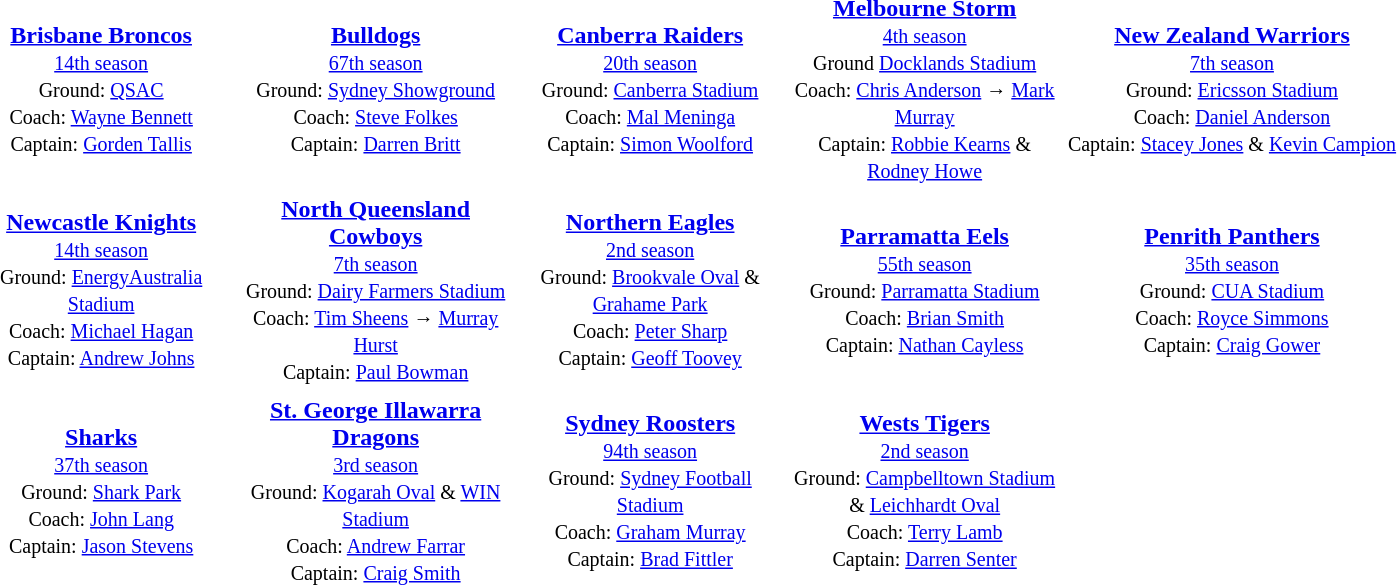<table align="center" class="toccolours" style="text-valign: center;" cellpadding=3 cellspacing=2>
<tr>
<th width=175></th>
<th width=175></th>
<th width=175></th>
<th width=175></th>
</tr>
<tr>
<td align="center"><strong><a href='#'>Brisbane Broncos</a></strong><br> <small><a href='#'>14th season</a><br>Ground: <a href='#'>QSAC</a><br>Coach: <a href='#'>Wayne Bennett</a><br>Captain: <a href='#'>Gorden Tallis</a></small></td>
<td align="center"><strong><a href='#'>Bulldogs</a></strong><br> <small><a href='#'>67th season</a><br>Ground: <a href='#'>Sydney Showground</a><br>Coach: <a href='#'>Steve Folkes</a><br>Captain: <a href='#'>Darren Britt</a></small></td>
<td align="center"><strong><a href='#'>Canberra Raiders</a></strong><br> <small><a href='#'>20th season</a><br>Ground: <a href='#'>Canberra Stadium</a><br>Coach: <a href='#'>Mal Meninga</a><br>Captain: <a href='#'>Simon Woolford</a></small></td>
<td align="center"><strong><a href='#'>Melbourne Storm</a></strong><br> <small><a href='#'>4th season</a><br>Ground <a href='#'>Docklands Stadium</a><br>Coach: <a href='#'>Chris Anderson</a> → <a href='#'>Mark Murray</a><br>Captain: <a href='#'>Robbie Kearns</a> & <a href='#'>Rodney Howe</a></small></td>
<td align="center"><strong><a href='#'>New Zealand Warriors</a></strong><br> <small><a href='#'>7th season</a><br>Ground: <a href='#'>Ericsson Stadium</a><br>Coach: <a href='#'>Daniel Anderson</a><br>Captain: <a href='#'>Stacey Jones</a> & <a href='#'>Kevin Campion</a></small></td>
</tr>
<tr>
<td align="center"><strong><a href='#'>Newcastle Knights</a></strong><br> <small><a href='#'>14th season</a><br>Ground: <a href='#'>EnergyAustralia Stadium</a><br>Coach: <a href='#'>Michael Hagan</a><br>Captain: <a href='#'>Andrew Johns</a></small></td>
<td align="center"><strong><a href='#'>North Queensland Cowboys</a></strong><br> <small><a href='#'>7th season</a><br>Ground: <a href='#'>Dairy Farmers Stadium</a><br>Coach: <a href='#'>Tim Sheens</a> → <a href='#'>Murray Hurst</a><br>Captain: <a href='#'>Paul Bowman</a></small></td>
<td align="center"><strong><a href='#'>Northern Eagles</a></strong><br> <small><a href='#'>2nd season</a><br>Ground: <a href='#'>Brookvale Oval</a> & <a href='#'>Grahame Park</a><br>Coach: <a href='#'>Peter Sharp</a><br>Captain: <a href='#'>Geoff Toovey</a></small></td>
<td align="center"><strong><a href='#'>Parramatta Eels</a></strong><br> <small><a href='#'>55th season</a><br>Ground: <a href='#'>Parramatta Stadium</a><br>Coach: <a href='#'>Brian Smith</a><br>Captain: <a href='#'>Nathan Cayless</a></small></td>
<td align="center"><strong><a href='#'>Penrith Panthers</a></strong><br> <small><a href='#'>35th season</a><br>Ground: <a href='#'>CUA Stadium</a><br>Coach: <a href='#'>Royce Simmons</a><br>Captain: <a href='#'>Craig Gower</a></small></td>
</tr>
<tr>
<td align="center"><strong><a href='#'>Sharks</a></strong><br> <small><a href='#'>37th season</a><br>Ground: <a href='#'>Shark Park</a><br>Coach: <a href='#'>John Lang</a><br>Captain: <a href='#'>Jason Stevens</a></small></td>
<td align="center"><strong><a href='#'>St. George Illawarra Dragons</a></strong><br> <small><a href='#'>3rd season</a><br>Ground: <a href='#'>Kogarah Oval</a> & <a href='#'>WIN Stadium</a><br>Coach: <a href='#'>Andrew Farrar</a><br>Captain: <a href='#'>Craig Smith</a></small></td>
<td align="center"><strong><a href='#'>Sydney Roosters</a></strong><br> <small><a href='#'>94th season</a><br>Ground: <a href='#'>Sydney Football Stadium</a><br>Coach: <a href='#'>Graham Murray</a><br>Captain: <a href='#'>Brad Fittler</a></small></td>
<td align="center"><strong><a href='#'>Wests Tigers</a></strong><br> <small><a href='#'>2nd season</a><br>Ground: <a href='#'>Campbelltown Stadium</a> & <a href='#'>Leichhardt Oval</a><br>Coach: <a href='#'>Terry Lamb</a><br>Captain: <a href='#'>Darren Senter</a></small></td>
<td></td>
</tr>
</table>
